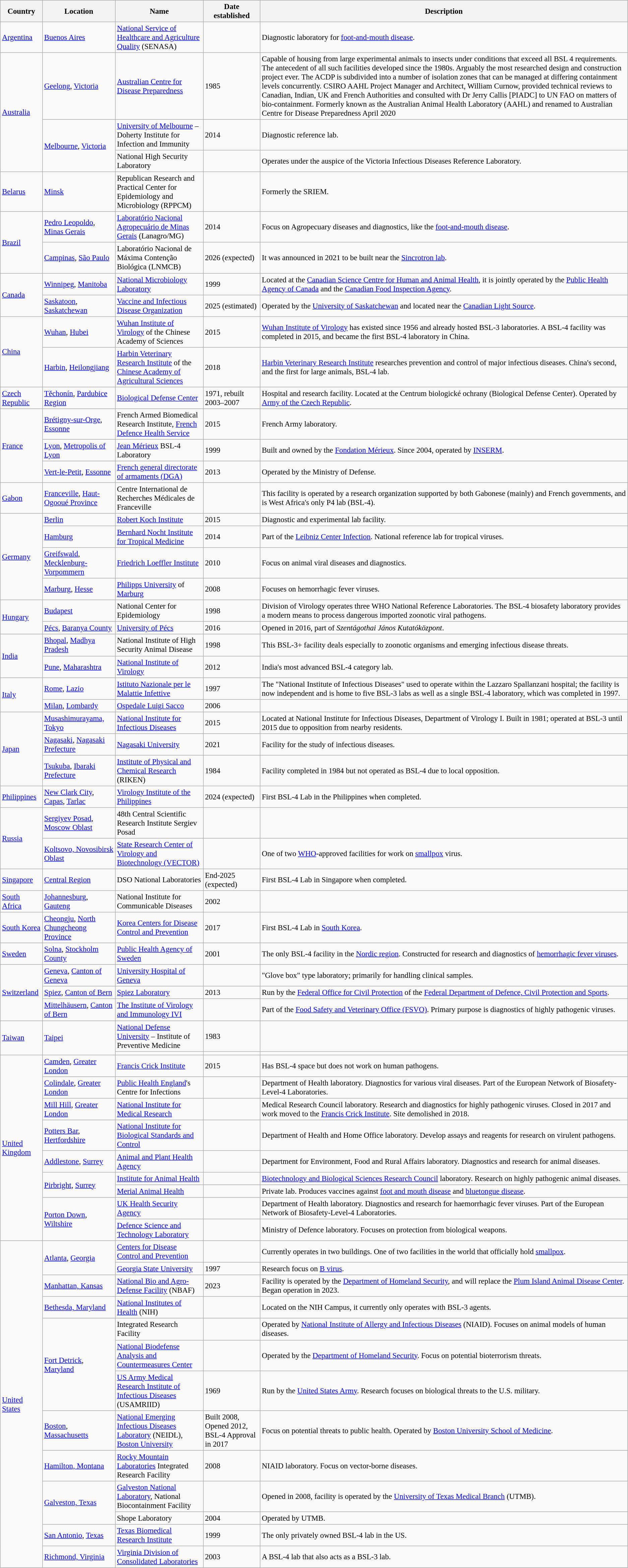<table class="sortable wikitable" style="vertical-align:top; font-size:95%;">
<tr>
<th>Country</th>
<th>Location</th>
<th>Name</th>
<th>Date<br>established</th>
<th>Description</th>
</tr>
<tr>
<td><a href='#'>Argentina</a></td>
<td><a href='#'>Buenos Aires</a></td>
<td><a href='#'>National Service of Healthcare and Agriculture Quality</a> (SENASA)</td>
<td></td>
<td>Diagnostic laboratory for <a href='#'>foot-and-mouth disease</a>.</td>
</tr>
<tr>
<td rowspan="3"><a href='#'>Australia</a></td>
<td><a href='#'>Geelong</a>, <a href='#'>Victoria</a></td>
<td><a href='#'>Australian Centre for Disease Preparedness</a></td>
<td>1985</td>
<td>Capable of housing from large experimental animals to insects under conditions that exceed all BSL 4 requirements. The antecedent of all such facilities developed since the 1980s. Arguably the most researched design and construction project ever. The ACDP is subdivided into a number of isolation zones that can be managed at differing containment levels concurrently. CSIRO AAHL Project Manager and Architect, William Curnow, provided technical reviews to Canadian, Indian, UK and French Authorities and consulted with Dr Jerry Callis [PIADC] to UN FAO on matters of bio-containment. Formerly known as the Australian Animal Health Laboratory (AAHL) and renamed to Australian Centre for Disease Preparedness April 2020</td>
</tr>
<tr>
<td rowspan="2"><a href='#'>Melbourne</a>, <a href='#'>Victoria</a></td>
<td><a href='#'>University of Melbourne</a> – Doherty Institute for Infection and Immunity</td>
<td>2014</td>
<td>Diagnostic reference lab.</td>
</tr>
<tr>
<td>National High Security Laboratory</td>
<td></td>
<td>Operates under the auspice of the Victoria Infectious Diseases Reference Laboratory.</td>
</tr>
<tr>
<td><a href='#'>Belarus</a></td>
<td><a href='#'>Minsk</a></td>
<td>Republican Research and Practical Center for Epidemiology and Microbiology (RPPCM)</td>
<td></td>
<td>Formerly the SRIEM.</td>
</tr>
<tr>
<td rowspan="2"><a href='#'>Brazil</a></td>
<td><a href='#'>Pedro Leopoldo</a>, <a href='#'>Minas Gerais</a></td>
<td><a href='#'>Laboratório Nacional Agropecuário de Minas Gerais</a> (Lanagro/MG)</td>
<td>2014</td>
<td>Focus on Agropecuary diseases and diagnostics, like the <a href='#'>foot-and-mouth disease</a>.</td>
</tr>
<tr>
<td><a href='#'>Campinas</a>, <a href='#'>São Paulo</a></td>
<td>Laboratório Nacional de Máxima Contenção Biológica (LNMCB)</td>
<td>2026 (expected)</td>
<td>It was announced in 2021 to be built near the <a href='#'>Sincrotron lab</a>.</td>
</tr>
<tr>
<td rowspan="2"><a href='#'>Canada</a></td>
<td><a href='#'>Winnipeg</a>, <a href='#'>Manitoba</a></td>
<td><a href='#'>National Microbiology Laboratory</a></td>
<td>1999</td>
<td>Located at the <a href='#'>Canadian Science Centre for Human and Animal Health</a>, it is jointly operated by the <a href='#'>Public Health Agency of Canada</a> and the <a href='#'>Canadian Food Inspection Agency</a>.</td>
</tr>
<tr>
<td><a href='#'>Saskatoon</a>, <a href='#'>Saskatchewan</a></td>
<td><a href='#'>Vaccine and Infectious Disease Organization</a></td>
<td>2025 (estimated)</td>
<td>Operated by the <a href='#'>University of Saskatchewan</a> and located near the <a href='#'>Canadian Light Source</a>.</td>
</tr>
<tr>
<td rowspan="2"><a href='#'>China</a></td>
<td><a href='#'>Wuhan</a>, <a href='#'>Hubei</a></td>
<td><a href='#'>Wuhan Institute of Virology</a> of the Chinese Academy of Sciences</td>
<td>2015</td>
<td><a href='#'>Wuhan Institute of Virology</a> has existed since 1956 and already hosted BSL-3 laboratories. A BSL-4 facility was completed in 2015, and became the first BSL-4 laboratory in China.</td>
</tr>
<tr>
<td><a href='#'>Harbin</a>, <a href='#'>Heilongjiang</a></td>
<td><a href='#'>Harbin Veterinary Research Institute</a> of the <a href='#'>Chinese Academy of Agricultural Sciences</a></td>
<td>2018</td>
<td><a href='#'>Harbin Veterinary Research Institute</a> researches prevention and control of major infectious diseases. China's second, and the first for large animals, BSL-4 lab.</td>
</tr>
<tr>
<td><a href='#'>Czech Republic</a></td>
<td><a href='#'>Těchonín</a>, <a href='#'>Pardubice Region</a></td>
<td><a href='#'>Biological Defense Center</a></td>
<td>1971, rebuilt 2003–2007</td>
<td>Hospital and research facility. Located at the Centrum biologické ochrany (Biological Defense Center). Operated by <a href='#'>Army of the Czech Republic</a>.</td>
</tr>
<tr>
<td rowspan="3"><a href='#'>France</a></td>
<td><a href='#'>Brétigny-sur-Orge</a>, <a href='#'>Essonne</a></td>
<td>French Armed Biomedical Research Institute, <a href='#'>French Defence Health Service</a></td>
<td>2015</td>
<td>French Army laboratory.</td>
</tr>
<tr>
<td><a href='#'>Lyon</a>, <a href='#'>Metropolis of Lyon</a></td>
<td><a href='#'>Jean Mérieux</a> BSL-4 Laboratory</td>
<td>1999</td>
<td>Built and owned by the <a href='#'>Fondation Mérieux</a>. Since 2004, operated by <a href='#'>INSERM</a>.</td>
</tr>
<tr>
<td><a href='#'>Vert-le-Petit</a>, <a href='#'>Essonne</a></td>
<td><a href='#'>French general directorate of armaments (DGA)</a></td>
<td>2013</td>
<td>Operated by the Ministry of Defense.</td>
</tr>
<tr>
<td><a href='#'>Gabon</a></td>
<td><a href='#'>Franceville</a>, <a href='#'>Haut-Ogooué Province</a></td>
<td>Centre International de Recherches Médicales de Franceville</td>
<td></td>
<td>This facility is operated by a research organization supported by both Gabonese (mainly) and French governments, and is West Africa's only P4 lab (BSL-4).</td>
</tr>
<tr>
<td rowspan="4"><a href='#'>Germany</a></td>
<td><a href='#'>Berlin</a></td>
<td><a href='#'>Robert Koch Institute</a></td>
<td>2015</td>
<td>Diagnostic and experimental lab facility.</td>
</tr>
<tr>
<td><a href='#'>Hamburg</a></td>
<td><a href='#'>Bernhard Nocht Institute for Tropical Medicine</a></td>
<td>2014</td>
<td>Part of the <a href='#'>Leibniz Center Infection</a>. National reference lab for tropical viruses.</td>
</tr>
<tr>
<td><a href='#'>Greifswald</a>, <a href='#'>Mecklenburg-Vorpommern</a></td>
<td><a href='#'>Friedrich Loeffler Institute</a></td>
<td>2010</td>
<td>Focus on animal viral diseases and diagnostics.</td>
</tr>
<tr>
<td><a href='#'>Marburg</a>, <a href='#'>Hesse</a></td>
<td><a href='#'>Philipps University</a> of <a href='#'>Marburg</a></td>
<td>2008</td>
<td>Focuses on hemorrhagic fever viruses.</td>
</tr>
<tr>
<td rowspan="2"><a href='#'>Hungary</a></td>
<td><a href='#'>Budapest</a></td>
<td>National Center for Epidemiology</td>
<td>1998</td>
<td>Division of Virology operates three WHO National Reference Laboratories. The BSL-4 biosafety laboratory provides a modern means to process dangerous imported zoonotic viral pathogens.</td>
</tr>
<tr>
<td><a href='#'>Pécs</a>, <a href='#'>Baranya County</a></td>
<td><a href='#'>University of Pécs</a></td>
<td>2016</td>
<td>Opened in 2016, part of <em>Szentágothai János Kutatóközpont</em>.</td>
</tr>
<tr>
<td rowspan="2"><a href='#'>India</a></td>
<td><a href='#'>Bhopal</a>, <a href='#'>Madhya Pradesh</a></td>
<td>National Institute of High Security Animal Disease</td>
<td>1998</td>
<td>This BSL-3+ facility deals especially to zoonotic organisms and emerging infectious disease threats.</td>
</tr>
<tr>
<td><a href='#'>Pune</a>, <a href='#'>Maharashtra</a></td>
<td><a href='#'>National Institute of Virology</a></td>
<td>2012</td>
<td>India's most advanced BSL-4 category lab.</td>
</tr>
<tr>
<td rowspan="2"><a href='#'>Italy</a></td>
<td><a href='#'>Rome</a>, <a href='#'>Lazio</a></td>
<td><a href='#'>Istituto Nazionale per le Malattie Infettive</a></td>
<td>1997</td>
<td>The "National Institute of Infectious Diseases" used to operate within the Lazzaro Spallanzani hospital; the facility is now independent and is home to five BSL-3 labs as well as a single BSL-4 laboratory, which was completed in 1997.</td>
</tr>
<tr>
<td><a href='#'>Milan</a>, <a href='#'>Lombardy</a></td>
<td><a href='#'>Ospedale Luigi Sacco</a></td>
<td>2006</td>
<td></td>
</tr>
<tr>
<td rowspan="3"><a href='#'>Japan</a></td>
<td><a href='#'>Musashimurayama, Tokyo</a></td>
<td><a href='#'>National Institute for Infectious Diseases</a></td>
<td>2015</td>
<td>Located at National Institute for Infectious Diseases, Department of Virology I. Built in 1981; operated at BSL-3 until 2015 due to opposition from nearby residents.</td>
</tr>
<tr>
<td><a href='#'>Nagasaki</a>, <a href='#'>Nagasaki Prefecture</a></td>
<td><a href='#'>Nagasaki University</a></td>
<td>2021</td>
<td>Facility for the study of infectious diseases.</td>
</tr>
<tr>
<td><a href='#'>Tsukuba</a>, <a href='#'>Ibaraki Prefecture</a></td>
<td><a href='#'>Institute of Physical and Chemical Research</a> (RIKEN)</td>
<td>1984</td>
<td>Facility completed in 1984 but not operated as BSL-4 due to local opposition.</td>
</tr>
<tr>
<td><a href='#'>Philippines</a></td>
<td><a href='#'>New Clark City</a>, <a href='#'>Capas</a>, <a href='#'>Tarlac</a></td>
<td><a href='#'>Virology Institute of the Philippines</a></td>
<td>2024 (expected)</td>
<td>First BSL-4 Lab in the Philippines when completed.</td>
</tr>
<tr>
<td rowspan="2"><a href='#'>Russia</a></td>
<td><a href='#'>Sergiyev Posad</a>, <a href='#'>Moscow Oblast</a></td>
<td>48th Central Scientific Research Institute Sergiev Posad</td>
<td></td>
</tr>
<tr>
<td><a href='#'>Koltsovo, Novosibirsk Oblast</a></td>
<td><a href='#'>State Research Center of Virology and Biotechnology (VECTOR)</a></td>
<td></td>
<td>One of two <a href='#'>WHO</a>-approved facilities for work on <a href='#'>smallpox</a> virus.</td>
</tr>
<tr>
<td><a href='#'>Singapore</a></td>
<td><a href='#'>Central Region</a></td>
<td>DSO National Laboratories</td>
<td>End-2025 (expected)</td>
<td>First BSL-4 Lab in Singapore when completed.</td>
</tr>
<tr>
<td><a href='#'>South Africa</a></td>
<td><a href='#'>Johannesburg</a>, <a href='#'>Gauteng</a></td>
<td>National Institute for Communicable Diseases</td>
<td>2002</td>
<td></td>
</tr>
<tr>
<td><a href='#'>South Korea</a></td>
<td><a href='#'>Cheongju</a>, <a href='#'>North Chungcheong Province</a></td>
<td><a href='#'>Korea Centers for Disease Control and Prevention</a></td>
<td>2017</td>
<td>First BSL-4 Lab in <a href='#'>South Korea</a>.</td>
</tr>
<tr>
<td><a href='#'>Sweden</a></td>
<td><a href='#'>Solna</a>, <a href='#'>Stockholm County</a></td>
<td><a href='#'>Public Health Agency of Sweden</a></td>
<td>2001</td>
<td>The only BSL-4 facility in the <a href='#'>Nordic region</a>. Constructed for research and diagnostics of <a href='#'>hemorrhagic fever viruses</a>.</td>
</tr>
<tr>
<td rowspan="3"><a href='#'>Switzerland</a></td>
<td><a href='#'>Geneva</a>, <a href='#'>Canton of Geneva</a></td>
<td><a href='#'>University Hospital of Geneva</a></td>
<td></td>
<td>"Glove box" type laboratory; primarily for handling clinical samples.</td>
</tr>
<tr>
<td><a href='#'>Spiez</a>, <a href='#'>Canton of Bern</a></td>
<td><a href='#'>Spiez Laboratory</a></td>
<td>2013</td>
<td>Run by the <a href='#'>Federal Office for Civil Protection</a> of the <a href='#'>Federal Department of Defence, Civil Protection and Sports</a>.</td>
</tr>
<tr>
<td><a href='#'>Mittelhäusern</a>, <a href='#'>Canton of Bern</a></td>
<td><a href='#'>The Institute of Virology and Immunology IVI</a></td>
<td></td>
<td>Part of the <a href='#'>Food Safety and Veterinary Office (FSVO)</a>. Primary purpose is diagnostics of highly pathogenic viruses.</td>
</tr>
<tr>
<td rowspan="2"><a href='#'>Taiwan</a></td>
<td rowspan="2"><a href='#'>Taipei</a></td>
<td><a href='#'>National Defense University</a> – Institute of Preventive Medicine</td>
<td>1983</td>
<td></td>
</tr>
<tr>
<td></td>
<td></td>
<td></td>
</tr>
<tr>
<td rowspan="9"><a href='#'>United Kingdom</a></td>
<td><a href='#'>Camden</a>, <a href='#'>Greater London</a></td>
<td><a href='#'>Francis Crick Institute</a></td>
<td>2015</td>
<td>Has BSL-4 space but does not work on human pathogens.</td>
</tr>
<tr>
<td><a href='#'>Colindale</a>, <a href='#'>Greater London</a></td>
<td><a href='#'>Public Health England</a>'s Centre for Infections</td>
<td></td>
<td>Department of Health laboratory. Diagnostics for various viral diseases. Part of the European Network of Biosafety-Level-4 Laboratories.</td>
</tr>
<tr>
<td><a href='#'>Mill Hill</a>, <a href='#'>Greater London</a></td>
<td><a href='#'>National Institute for Medical Research</a></td>
<td></td>
<td>Medical Research Council laboratory. Research and diagnostics for highly pathogenic viruses. Closed in 2017 and work moved to the <a href='#'>Francis Crick Institute</a>. Site demolished in 2018.</td>
</tr>
<tr>
<td><a href='#'>Potters Bar</a>, <a href='#'>Hertfordshire</a></td>
<td><a href='#'>National Institute for Biological Standards and Control</a></td>
<td></td>
<td>Department of Health and Home Office laboratory. Develop assays and reagents for research on virulent pathogens.</td>
</tr>
<tr>
<td><a href='#'>Addlestone</a>, <a href='#'>Surrey</a></td>
<td><a href='#'>Animal and Plant Health Agency</a></td>
<td></td>
<td>Department for Environment, Food and Rural Affairs laboratory. Diagnostics and research for animal diseases.</td>
</tr>
<tr>
<td rowspan="2"><a href='#'>Pirbright</a>, <a href='#'>Surrey</a></td>
<td><a href='#'>Institute for Animal Health</a></td>
<td></td>
<td><a href='#'>Biotechnology and Biological Sciences Research Council</a> laboratory. Research on highly pathogenic animal diseases.</td>
</tr>
<tr>
<td><a href='#'>Merial Animal Health</a></td>
<td></td>
<td>Private lab. Produces vaccines against <a href='#'>foot and mouth disease</a> and <a href='#'>bluetongue disease</a>.</td>
</tr>
<tr>
<td rowspan="2"><a href='#'>Porton Down</a>, <a href='#'>Wiltshire</a></td>
<td><a href='#'>UK Health Security Agency</a></td>
<td></td>
<td>Department of Health laboratory. Diagnostics and research for haemorrhagic fever viruses. Part of the European Network of Biosafety-Level-4 Laboratories.</td>
</tr>
<tr>
<td><a href='#'>Defence Science and Technology Laboratory</a></td>
<td></td>
<td>Ministry of Defence laboratory. Focuses on protection from biological weapons.</td>
</tr>
<tr>
<td rowspan="13"><a href='#'>United States</a></td>
<td rowspan="2"><a href='#'>Atlanta</a>, <a href='#'>Georgia</a></td>
<td><a href='#'>Centers for Disease Control and Prevention</a></td>
<td></td>
<td>Currently operates in two buildings. One of two facilities in the world that officially hold <a href='#'>smallpox</a>.</td>
</tr>
<tr>
<td><a href='#'>Georgia State University</a></td>
<td>1997</td>
<td>Research focus on <a href='#'>B virus</a>.</td>
</tr>
<tr>
<td><a href='#'>Manhattan, Kansas</a></td>
<td><a href='#'>National Bio and Agro-Defense Facility</a> (NBAF)</td>
<td>2023</td>
<td>Facility is operated by the <a href='#'>Department of Homeland Security</a>, and will replace the <a href='#'>Plum Island Animal Disease Center</a>. Began operation in 2023.</td>
</tr>
<tr>
<td><a href='#'>Bethesda, Maryland</a></td>
<td><a href='#'>National Institutes of Health</a> (NIH)</td>
<td></td>
<td>Located on the NIH Campus, it currently only operates with BSL-3 agents.</td>
</tr>
<tr>
<td rowspan="3"><a href='#'>Fort Detrick</a>, <a href='#'>Maryland</a></td>
<td>Integrated Research Facility</td>
<td></td>
<td>Operated by <a href='#'>National Institute of Allergy and Infectious Diseases</a> (NIAID). Focuses on animal models of human diseases.</td>
</tr>
<tr>
<td><a href='#'>National Biodefense Analysis and Countermeasures Center</a></td>
<td></td>
<td>Operated by the <a href='#'>Department of Homeland Security</a>. Focus on potential bioterrorism threats.</td>
</tr>
<tr>
<td><a href='#'>US Army Medical Research Institute of Infectious Diseases</a> (USAMRIID)</td>
<td>1969</td>
<td>Run by the <a href='#'>United States Army</a>. Research focuses on biological threats to the U.S. military.</td>
</tr>
<tr>
<td><a href='#'>Boston</a>, <a href='#'>Massachusetts</a></td>
<td><a href='#'>National Emerging Infectious Diseases Laboratory</a> (NEIDL), <a href='#'>Boston University</a></td>
<td>Built 2008, Opened 2012, BSL-4 Approval in 2017</td>
<td>Focus on potential threats to public health. Operated by <a href='#'>Boston University School of Medicine</a>.</td>
</tr>
<tr>
<td><a href='#'>Hamilton, Montana</a></td>
<td><a href='#'>Rocky Mountain Laboratories</a> Integrated Research Facility</td>
<td>2008</td>
<td>NIAID laboratory. Focus on vector-borne diseases.</td>
</tr>
<tr>
<td rowspan="2"><a href='#'>Galveston, Texas</a></td>
<td><a href='#'>Galveston National Laboratory</a>, National Biocontainment Facility</td>
<td></td>
<td>Opened in 2008, facility is operated by the <a href='#'>University of Texas Medical Branch</a> (UTMB).</td>
</tr>
<tr>
<td>Shope Laboratory</td>
<td>2004</td>
<td>Operated by UTMB.</td>
</tr>
<tr>
<td><a href='#'>San Antonio</a>, <a href='#'>Texas</a></td>
<td><a href='#'>Texas Biomedical Research Institute</a></td>
<td>1999</td>
<td>The only privately owned BSL-4 lab in the US.</td>
</tr>
<tr>
<td><a href='#'>Richmond, Virginia</a></td>
<td><a href='#'>Virginia Division of Consolidated Laboratories</a></td>
<td>2003</td>
<td>A BSL-4 lab that also acts as a BSL-3 lab.</td>
</tr>
</table>
